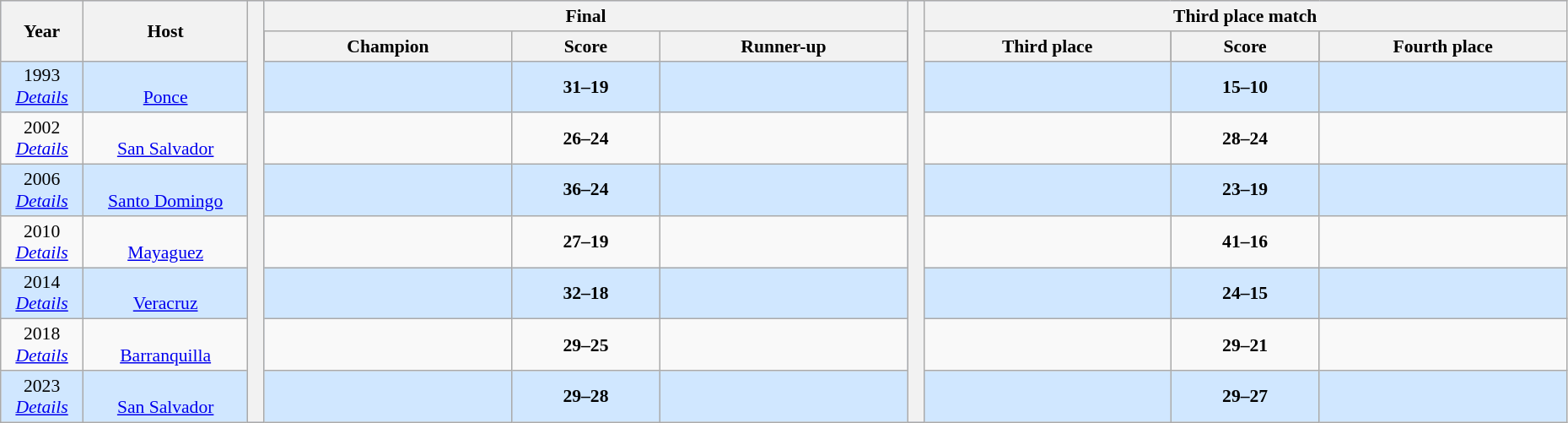<table class="wikitable" style="font-size:90%; width: 98%; text-align: center;">
<tr bgcolor=#C1D8FF>
<th rowspan=2 width=5%>Year</th>
<th rowspan=2 width=10%>Host</th>
<th width=1% rowspan=9 bgcolor=ffffff></th>
<th colspan=3>Final</th>
<th width=1% rowspan=9 bgcolor=ffffff></th>
<th colspan=3>Third place match</th>
</tr>
<tr bgcolor=FEF>
<th width=15%>Champion</th>
<th width=9%>Score</th>
<th width=15%>Runner-up</th>
<th width=15%>Third place</th>
<th width=9%>Score</th>
<th width=15%>Fourth place</th>
</tr>
<tr bgcolor=#D0E7FF>
<td>1993<br><em><a href='#'>Details</a></em></td>
<td><br><a href='#'>Ponce</a></td>
<td><strong></strong></td>
<td><strong> 31–19 </strong></td>
<td></td>
<td></td>
<td><strong> 15–10 </strong></td>
<td></td>
</tr>
<tr>
<td>2002<br><em><a href='#'>Details</a></em></td>
<td><br><a href='#'>San Salvador</a></td>
<td><strong></strong></td>
<td><strong> 26–24 </strong></td>
<td></td>
<td></td>
<td><strong> 28–24 </strong></td>
<td></td>
</tr>
<tr bgcolor=#D0E7FF>
<td>2006<br><em><a href='#'>Details</a></em></td>
<td><br><a href='#'>Santo Domingo</a></td>
<td><strong></strong></td>
<td><strong> 36–24 </strong></td>
<td></td>
<td></td>
<td><strong> 23–19 </strong></td>
<td></td>
</tr>
<tr>
<td>2010<br><em><a href='#'>Details</a></em></td>
<td><br><a href='#'>Mayaguez</a></td>
<td><strong></strong></td>
<td><strong> 27–19 </strong></td>
<td></td>
<td></td>
<td><strong> 41–16 </strong></td>
<td></td>
</tr>
<tr bgcolor=#D0E7FF>
<td>2014<br><em><a href='#'>Details</a></em></td>
<td><br><a href='#'>Veracruz</a></td>
<td><strong></strong></td>
<td><strong> 32–18 </strong></td>
<td></td>
<td></td>
<td><strong> 24–15 </strong></td>
<td></td>
</tr>
<tr>
<td>2018<br><em><a href='#'>Details</a></em></td>
<td><br><a href='#'>Barranquilla</a></td>
<td><strong></strong></td>
<td><strong> 29–25 </strong></td>
<td></td>
<td></td>
<td><strong> 29–21 </strong></td>
<td></td>
</tr>
<tr bgcolor=#D0E7FF>
<td>2023<br><em><a href='#'>Details</a></em></td>
<td><br><a href='#'>San Salvador</a></td>
<td><strong></strong></td>
<td><strong> 29–28 </strong></td>
<td></td>
<td></td>
<td><strong> 29–27 </strong></td>
<td></td>
</tr>
</table>
